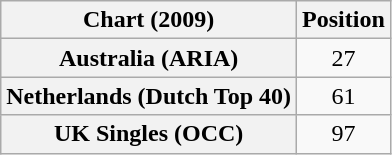<table class="wikitable sortable plainrowheaders" style="text-align:center">
<tr>
<th>Chart (2009)</th>
<th>Position</th>
</tr>
<tr>
<th scope="row">Australia (ARIA)</th>
<td>27</td>
</tr>
<tr>
<th scope="row">Netherlands (Dutch Top 40)</th>
<td>61</td>
</tr>
<tr>
<th scope="row">UK Singles (OCC)</th>
<td>97</td>
</tr>
</table>
